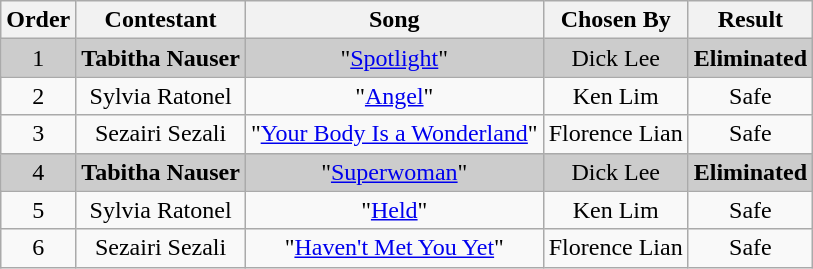<table class="wikitable plainrowheaders" style="text-align:center;">
<tr>
<th scope="col">Order</th>
<th scope="col">Contestant</th>
<th scope="col">Song</th>
<th scope="col">Chosen By</th>
<th scope="col">Result</th>
</tr>
<tr style="background:#ccc;">
<td>1</td>
<td><strong>Tabitha Nauser</strong></td>
<td>"<a href='#'>Spotlight</a>"</td>
<td>Dick Lee</td>
<td><strong>Eliminated</strong></td>
</tr>
<tr>
<td>2</td>
<td>Sylvia Ratonel</td>
<td>"<a href='#'>Angel</a>"</td>
<td>Ken Lim</td>
<td>Safe</td>
</tr>
<tr>
<td>3</td>
<td>Sezairi Sezali</td>
<td>"<a href='#'>Your Body Is a Wonderland</a>"</td>
<td>Florence Lian</td>
<td>Safe</td>
</tr>
<tr style="background:#ccc;">
<td>4</td>
<td><strong>Tabitha Nauser</strong></td>
<td>"<a href='#'>Superwoman</a>"</td>
<td>Dick Lee</td>
<td><strong>Eliminated</strong></td>
</tr>
<tr>
<td>5</td>
<td>Sylvia Ratonel</td>
<td>"<a href='#'>Held</a>"</td>
<td>Ken Lim</td>
<td>Safe</td>
</tr>
<tr>
<td>6</td>
<td>Sezairi Sezali</td>
<td>"<a href='#'>Haven't Met You Yet</a>"</td>
<td>Florence Lian</td>
<td>Safe</td>
</tr>
</table>
